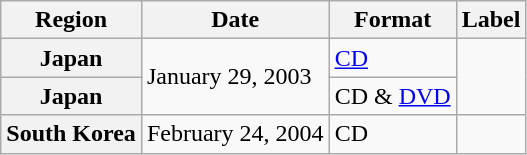<table class="wikitable plainrowheaders">
<tr>
<th scope="col">Region</th>
<th scope="col">Date</th>
<th scope="col">Format</th>
<th scope="col">Label</th>
</tr>
<tr>
<th scope="row">Japan</th>
<td rowspan="2">January 29, 2003</td>
<td><a href='#'>CD</a></td>
<td rowspan="2"></td>
</tr>
<tr>
<th scope="row">Japan</th>
<td>CD & <a href='#'>DVD</a></td>
</tr>
<tr>
<th scope="row">South Korea</th>
<td>February 24, 2004</td>
<td>CD</td>
<td></td>
</tr>
</table>
